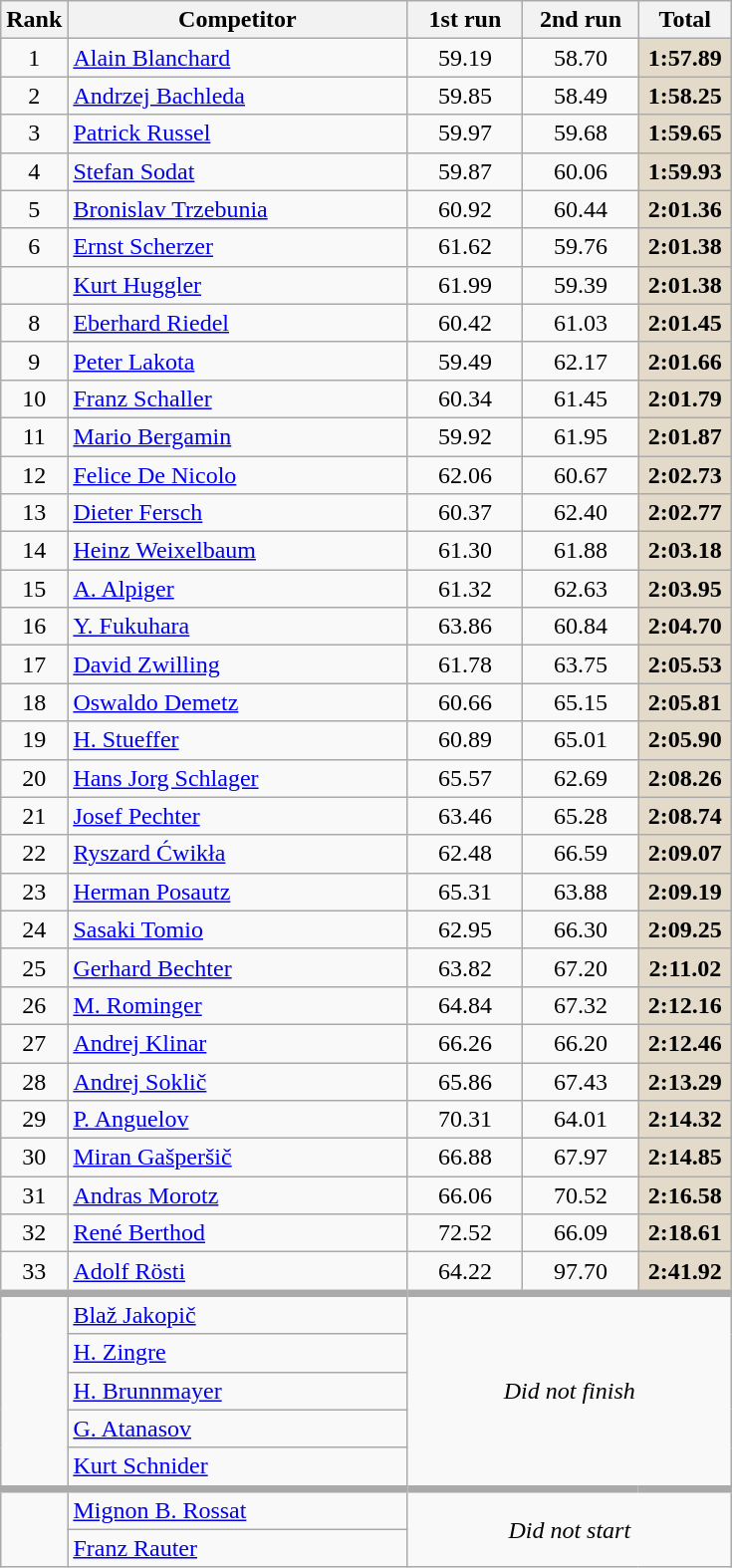<table class="wikitable">
<tr>
<th width=15>Rank</th>
<th width=220>Competitor</th>
<th width=70 align=center>1st run</th>
<th width=70>2nd run</th>
<th width=55>Total</th>
</tr>
<tr>
<td align=center>1</td>
<td> <a href='#'>Alain Blanchard</a></td>
<td align=center>59.19</td>
<td align=center>58.70</td>
<td align=center bgcolor=#E3DAC9><strong>1:57.89</strong></td>
</tr>
<tr>
<td align=center>2</td>
<td> <a href='#'>Andrzej Bachleda</a></td>
<td align=center>59.85</td>
<td align=center>58.49</td>
<td align=center bgcolor=#E3DAC9><strong>1:58.25</strong></td>
</tr>
<tr>
<td align=center>3</td>
<td> <a href='#'>Patrick Russel</a></td>
<td align=center>59.97</td>
<td align=center>59.68</td>
<td align=center bgcolor=#E3DAC9><strong>1:59.65</strong></td>
</tr>
<tr>
<td align=center>4</td>
<td> <a href='#'>Stefan Sodat</a></td>
<td align=center>59.87</td>
<td align=center>60.06</td>
<td align=center bgcolor=#E3DAC9><strong>1:59.93</strong></td>
</tr>
<tr>
<td align=center>5</td>
<td> <a href='#'>Bronislav Trzebunia</a></td>
<td align=center>60.92</td>
<td align=center>60.44</td>
<td align=center bgcolor=#E3DAC9><strong>2:01.36</strong></td>
</tr>
<tr>
<td align=center>6</td>
<td> <a href='#'>Ernst Scherzer</a></td>
<td align=center>61.62</td>
<td align=center>59.76</td>
<td align=center bgcolor=#E3DAC9><strong>2:01.38</strong></td>
</tr>
<tr>
<td align=center></td>
<td> <a href='#'>Kurt Huggler</a></td>
<td align=center>61.99</td>
<td align=center>59.39</td>
<td align=center bgcolor=#E3DAC9><strong>2:01.38</strong></td>
</tr>
<tr>
<td align=center>8</td>
<td> <a href='#'>Eberhard Riedel</a></td>
<td align=center>60.42</td>
<td align=center>61.03</td>
<td align=center bgcolor=#E3DAC9><strong>2:01.45</strong></td>
</tr>
<tr>
<td align=center>9</td>
<td> <a href='#'>Peter Lakota</a></td>
<td align=center>59.49</td>
<td align=center>62.17</td>
<td align=center bgcolor=#E3DAC9><strong>2:01.66</strong></td>
</tr>
<tr>
<td align=center>10</td>
<td> <a href='#'>Franz Schaller</a></td>
<td align=center>60.34</td>
<td align=center>61.45</td>
<td align=center bgcolor=#E3DAC9><strong>2:01.79</strong></td>
</tr>
<tr>
<td align=center>11</td>
<td> <a href='#'>Mario Bergamin</a></td>
<td align=center>59.92</td>
<td align=center>61.95</td>
<td align=center bgcolor=#E3DAC9><strong>2:01.87</strong></td>
</tr>
<tr>
<td align=center>12</td>
<td> <a href='#'>Felice De Nicolo</a></td>
<td align=center>62.06</td>
<td align=center>60.67</td>
<td align=center bgcolor=#E3DAC9><strong>2:02.73</strong></td>
</tr>
<tr>
<td align=center>13</td>
<td> <a href='#'>Dieter Fersch</a></td>
<td align=center>60.37</td>
<td align=center>62.40</td>
<td align=center bgcolor=#E3DAC9><strong>2:02.77</strong></td>
</tr>
<tr>
<td align=center>14</td>
<td> <a href='#'>Heinz Weixelbaum</a></td>
<td align=center>61.30</td>
<td align=center>61.88</td>
<td align=center bgcolor=#E3DAC9><strong>2:03.18</strong></td>
</tr>
<tr>
<td align=center>15</td>
<td> <a href='#'>A. Alpiger</a></td>
<td align=center>61.32</td>
<td align=center>62.63</td>
<td align=center bgcolor=#E3DAC9><strong>2:03.95</strong></td>
</tr>
<tr>
<td align=center>16</td>
<td> <a href='#'>Y. Fukuhara</a></td>
<td align=center>63.86</td>
<td align=center>60.84</td>
<td align=center bgcolor=#E3DAC9><strong>2:04.70</strong></td>
</tr>
<tr>
<td align=center>17</td>
<td> <a href='#'>David Zwilling</a></td>
<td align=center>61.78</td>
<td align=center>63.75</td>
<td align=center bgcolor=#E3DAC9><strong>2:05.53</strong></td>
</tr>
<tr>
<td align=center>18</td>
<td> <a href='#'>Oswaldo Demetz</a></td>
<td align=center>60.66</td>
<td align=center>65.15</td>
<td align=center bgcolor=#E3DAC9><strong>2:05.81</strong></td>
</tr>
<tr>
<td align=center>19</td>
<td> <a href='#'>H. Stueffer</a></td>
<td align=center>60.89</td>
<td align=center>65.01</td>
<td align=center bgcolor=#E3DAC9><strong>2:05.90</strong></td>
</tr>
<tr>
<td align=center>20</td>
<td> <a href='#'>Hans Jorg Schlager</a></td>
<td align=center>65.57</td>
<td align=center>62.69</td>
<td align=center bgcolor=#E3DAC9><strong>2:08.26</strong></td>
</tr>
<tr>
<td align=center>21</td>
<td> <a href='#'>Josef Pechter</a></td>
<td align=center>63.46</td>
<td align=center>65.28</td>
<td align=center bgcolor=#E3DAC9><strong>2:08.74</strong></td>
</tr>
<tr>
<td align=center>22</td>
<td> <a href='#'>Ryszard Ćwikła</a></td>
<td align=center>62.48</td>
<td align=center>66.59</td>
<td align=center bgcolor=#E3DAC9><strong>2:09.07</strong></td>
</tr>
<tr>
<td align=center>23</td>
<td> <a href='#'>Herman Posautz</a></td>
<td align=center>65.31</td>
<td align=center>63.88</td>
<td align=center bgcolor=#E3DAC9><strong>2:09.19</strong></td>
</tr>
<tr>
<td align=center>24</td>
<td> <a href='#'>Sasaki Tomio</a></td>
<td align=center>62.95</td>
<td align=center>66.30</td>
<td align=center bgcolor=#E3DAC9><strong>2:09.25</strong></td>
</tr>
<tr>
<td align=center>25</td>
<td> <a href='#'>Gerhard Bechter</a></td>
<td align=center>63.82</td>
<td align=center>67.20</td>
<td align=center bgcolor=#E3DAC9><strong>2:11.02</strong></td>
</tr>
<tr>
<td align=center>26</td>
<td> <a href='#'>M. Rominger</a></td>
<td align=center>64.84</td>
<td align=center>67.32</td>
<td align=center bgcolor=#E3DAC9><strong>2:12.16</strong></td>
</tr>
<tr>
<td align=center>27</td>
<td> <a href='#'>Andrej Klinar</a></td>
<td align=center>66.26</td>
<td align=center>66.20</td>
<td align=center bgcolor=#E3DAC9><strong>2:12.46</strong></td>
</tr>
<tr>
<td align=center>28</td>
<td> <a href='#'>Andrej Soklič</a></td>
<td align=center>65.86</td>
<td align=center>67.43</td>
<td align=center bgcolor=#E3DAC9><strong>2:13.29</strong></td>
</tr>
<tr>
<td align=center>29</td>
<td> <a href='#'>P. Anguelov</a></td>
<td align=center>70.31</td>
<td align=center>64.01</td>
<td align=center bgcolor=#E3DAC9><strong>2:14.32</strong></td>
</tr>
<tr>
<td align=center>30</td>
<td> <a href='#'>Miran Gašperšič</a></td>
<td align=center>66.88</td>
<td align=center>67.97</td>
<td align=center bgcolor=#E3DAC9><strong>2:14.85</strong></td>
</tr>
<tr>
<td align=center>31</td>
<td> <a href='#'>Andras Morotz</a></td>
<td align=center>66.06</td>
<td align=center>70.52</td>
<td align=center bgcolor=#E3DAC9><strong>2:16.58</strong></td>
</tr>
<tr>
<td align=center>32</td>
<td> <a href='#'>René Berthod</a></td>
<td align=center>72.52</td>
<td align=center>66.09</td>
<td align=center bgcolor=#E3DAC9><strong>2:18.61</strong></td>
</tr>
<tr>
<td align=center>33</td>
<td> <a href='#'>Adolf Rösti</a></td>
<td align=center>64.22</td>
<td align=center>97.70</td>
<td align=center bgcolor=#E3DAC9><strong>2:41.92</strong></td>
</tr>
<tr>
<td rowspan=5 style="border-top-width:5px"></td>
<td style="border-top-width:5px"> <a href='#'>Blaž Jakopič</a></td>
<td align=center rowspan=5 colspan=3 style="border-top-width:5px"><em>Did not finish</em></td>
</tr>
<tr>
<td> <a href='#'>H. Zingre</a> 	  	 </td>
</tr>
<tr>
<td> <a href='#'>H. Brunnmayer</a> 	  	 </td>
</tr>
<tr>
<td> <a href='#'>G. Atanasov</a> 	 	  	 </td>
</tr>
<tr>
<td> <a href='#'>Kurt Schnider</a> 	  	 </td>
</tr>
<tr>
<td rowspan=2 style="border-top-width:5px"></td>
<td style="border-top-width:5px"> <a href='#'>Mignon B. Rossat</a></td>
<td align=center rowspan=2 colspan=3 style="border-top-width:5px"><em>Did not start</em></td>
</tr>
<tr>
<td> <a href='#'>Franz Rauter</a></td>
</tr>
</table>
